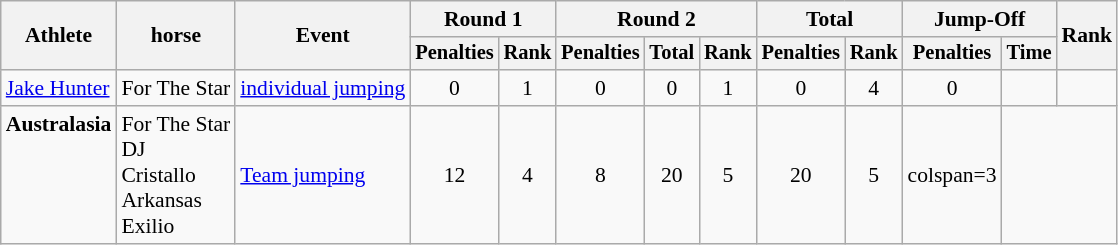<table class="wikitable" border="1" style="font-size:90%">
<tr>
<th rowspan=2>Athlete</th>
<th rowspan=2>horse</th>
<th rowspan=2>Event</th>
<th colspan=2>Round 1</th>
<th colspan=3>Round 2</th>
<th colspan=2>Total</th>
<th colspan=2>Jump-Off</th>
<th rowspan=2>Rank</th>
</tr>
<tr style="font-size:95%">
<th>Penalties</th>
<th>Rank</th>
<th>Penalties</th>
<th>Total</th>
<th>Rank</th>
<th>Penalties</th>
<th>Rank</th>
<th>Penalties</th>
<th>Time</th>
</tr>
<tr align=center>
<td align=left><a href='#'>Jake Hunter</a></td>
<td align=left>For The Star</td>
<td align=left><a href='#'>individual jumping</a></td>
<td>0</td>
<td>1</td>
<td>0</td>
<td>0</td>
<td>1</td>
<td>0</td>
<td>4</td>
<td>0</td>
<td></td>
<td></td>
</tr>
<tr align=center>
<td align=left><strong>Australasia</strong><br><br><br><br><br></td>
<td align=left valign=bottom>For The Star<br>DJ<br>Cristallo<br>Arkansas<br>Exilio</td>
<td align=left><a href='#'>Team jumping</a></td>
<td>12</td>
<td>4</td>
<td>8</td>
<td>20</td>
<td>5</td>
<td>20</td>
<td>5</td>
<td>colspan=3 </td>
</tr>
</table>
